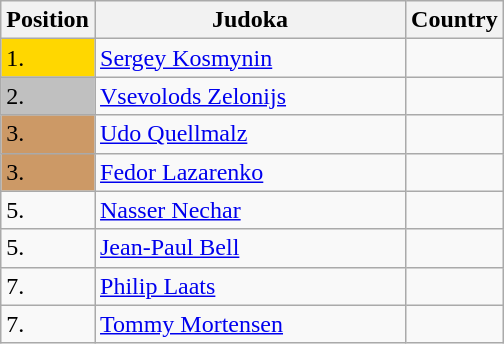<table class=wikitable>
<tr>
<th width=10>Position</th>
<th width=200>Judoka</th>
<th width=10>Country</th>
</tr>
<tr>
<td bgcolor=gold>1.</td>
<td><a href='#'>Sergey Kosmynin</a></td>
<td></td>
</tr>
<tr>
<td bgcolor=silver>2.</td>
<td><a href='#'>Vsevolods Zelonijs</a></td>
<td></td>
</tr>
<tr>
<td bgcolor=CC9966>3.</td>
<td><a href='#'>Udo Quellmalz</a></td>
<td></td>
</tr>
<tr>
<td bgcolor=CC9966>3.</td>
<td><a href='#'>Fedor Lazarenko</a></td>
<td></td>
</tr>
<tr>
<td>5.</td>
<td><a href='#'>Nasser Nechar</a></td>
<td></td>
</tr>
<tr>
<td>5.</td>
<td><a href='#'>Jean-Paul Bell</a></td>
<td></td>
</tr>
<tr>
<td>7.</td>
<td><a href='#'>Philip Laats</a></td>
<td></td>
</tr>
<tr>
<td>7.</td>
<td><a href='#'>Tommy Mortensen</a></td>
<td></td>
</tr>
</table>
